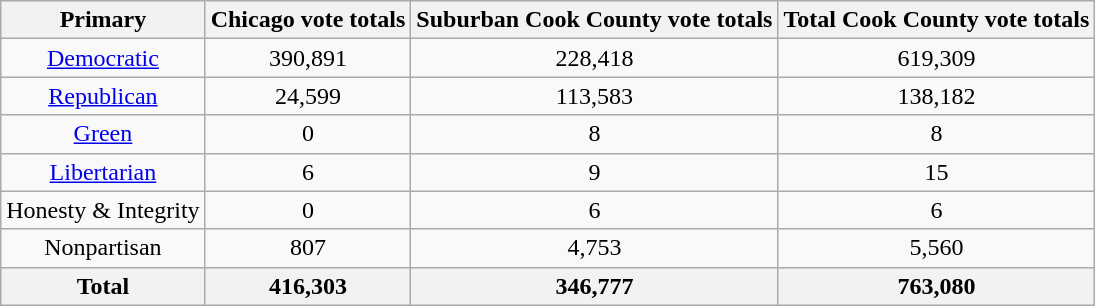<table class="wikitable" style="text-align: center">
<tr>
<th>Primary</th>
<th>Chicago vote totals</th>
<th>Suburban Cook County vote totals</th>
<th>Total Cook County vote totals</th>
</tr>
<tr>
<td><a href='#'>Democratic</a></td>
<td>390,891</td>
<td>228,418</td>
<td>619,309</td>
</tr>
<tr>
<td><a href='#'>Republican</a></td>
<td>24,599</td>
<td>113,583</td>
<td>138,182</td>
</tr>
<tr>
<td><a href='#'>Green</a></td>
<td>0</td>
<td>8</td>
<td>8</td>
</tr>
<tr>
<td><a href='#'>Libertarian</a></td>
<td>6</td>
<td>9</td>
<td>15</td>
</tr>
<tr>
<td>Honesty & Integrity</td>
<td>0</td>
<td>6</td>
<td>6</td>
</tr>
<tr>
<td>Nonpartisan</td>
<td>807</td>
<td>4,753</td>
<td>5,560</td>
</tr>
<tr>
<th>Total</th>
<th>416,303</th>
<th>346,777</th>
<th>763,080</th>
</tr>
</table>
